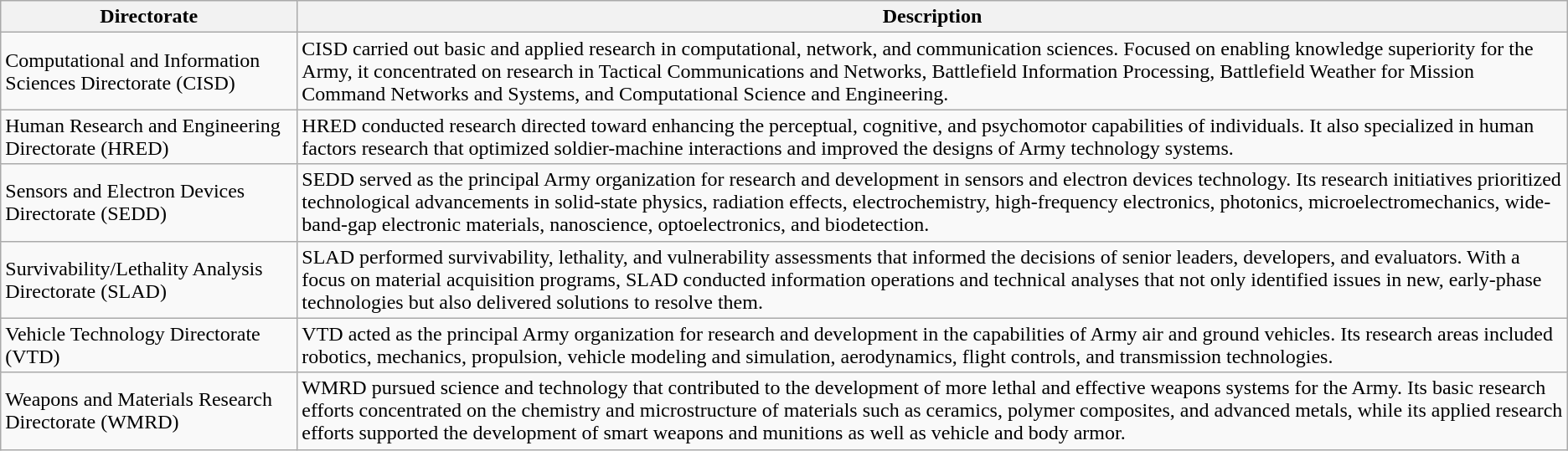<table class="wikitable">
<tr>
<th>Directorate</th>
<th>Description</th>
</tr>
<tr>
<td>Computational and Information Sciences Directorate (CISD)</td>
<td>CISD carried out basic and applied research in computational, network, and communication sciences. Focused on enabling knowledge superiority for the Army, it concentrated on research in Tactical Communications and Networks, Battlefield Information Processing, Battlefield Weather for Mission Command Networks and Systems, and Computational Science and Engineering.</td>
</tr>
<tr>
<td>Human Research and Engineering Directorate (HRED)</td>
<td>HRED conducted research directed toward enhancing the perceptual, cognitive, and psychomotor capabilities of individuals. It also specialized in human factors research that optimized soldier-machine interactions and improved the designs of Army technology systems.</td>
</tr>
<tr>
<td>Sensors and Electron Devices Directorate (SEDD)</td>
<td>SEDD served as the principal Army organization for research and development in sensors and electron devices technology. Its research initiatives prioritized technological advancements in solid-state physics, radiation effects, electrochemistry, high-frequency electronics, photonics, microelectromechanics, wide-band-gap electronic materials, nanoscience, optoelectronics, and biodetection.</td>
</tr>
<tr>
<td>Survivability/Lethality Analysis Directorate (SLAD)</td>
<td>SLAD performed survivability, lethality, and vulnerability assessments that informed the decisions of senior leaders, developers, and evaluators. With a focus on material acquisition programs, SLAD conducted information operations and technical analyses that not only identified issues in new, early-phase technologies but also delivered solutions to resolve them.</td>
</tr>
<tr>
<td>Vehicle Technology Directorate (VTD)</td>
<td>VTD acted as the principal Army organization for research and development in the capabilities of Army air and ground vehicles. Its research areas included robotics, mechanics, propulsion, vehicle modeling and simulation, aerodynamics, flight controls, and transmission technologies.</td>
</tr>
<tr>
<td>Weapons and Materials Research Directorate (WMRD)</td>
<td>WMRD pursued science and technology that contributed to the development of more lethal and effective weapons systems for the Army. Its basic research efforts concentrated on the chemistry and microstructure of materials such as ceramics, polymer composites, and advanced metals, while its applied research efforts supported the development of smart weapons and munitions as well as vehicle and body armor.</td>
</tr>
</table>
